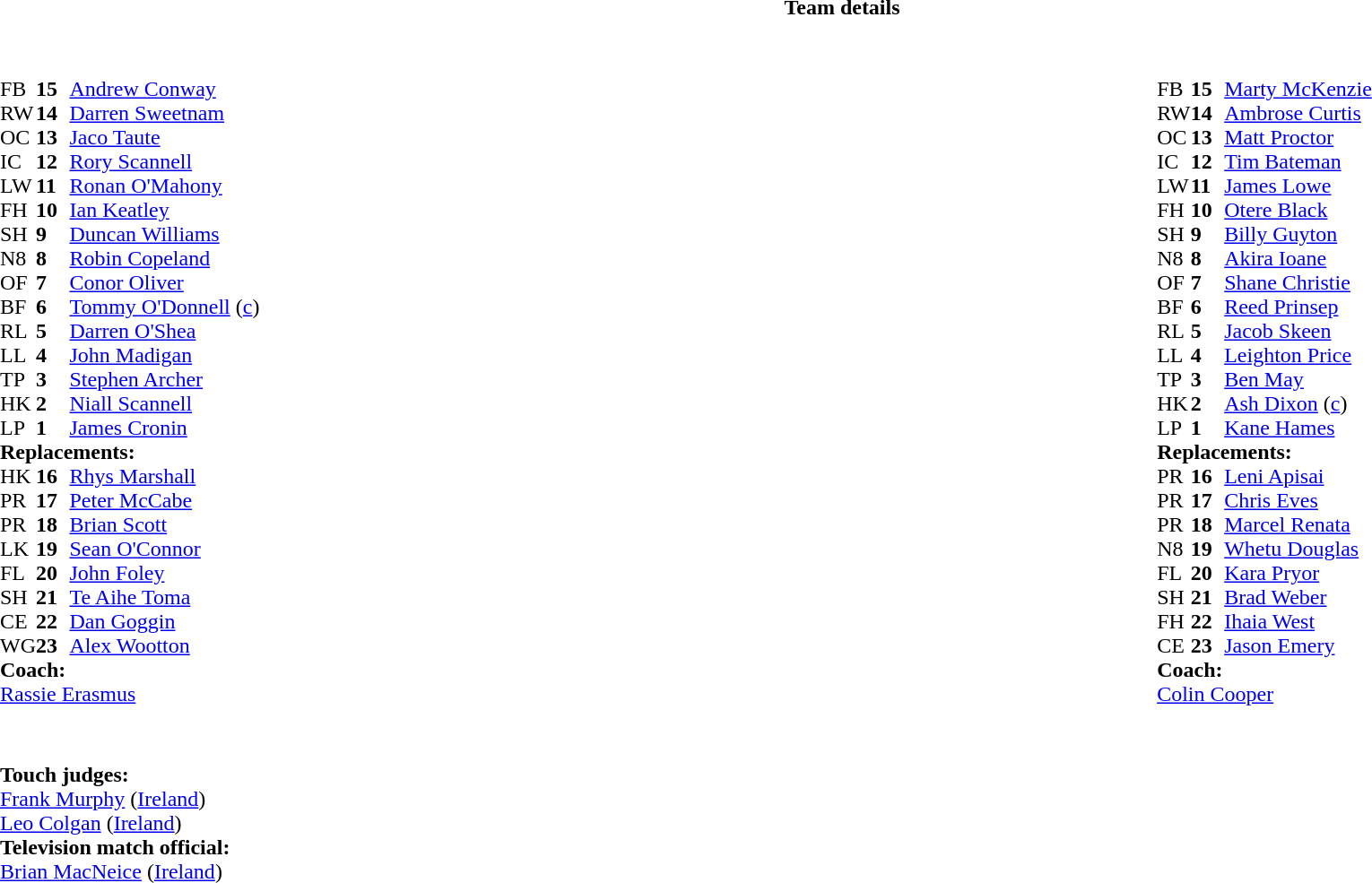<table border="0" width="100%" class="collapsible collapsed">
<tr>
<th>Team details</th>
</tr>
<tr>
<td><br><table width="100%">
<tr>
<td valign="top" width="50%"><br><table style="font-size: 100%" cellspacing="0" cellpadding="0">
<tr>
<th width="25"></th>
<th width="25"></th>
</tr>
<tr>
<td>FB</td>
<td><strong>15</strong></td>
<td> <a href='#'>Andrew Conway</a></td>
</tr>
<tr>
<td>RW</td>
<td><strong>14</strong></td>
<td> <a href='#'>Darren Sweetnam</a></td>
</tr>
<tr>
<td>OC</td>
<td><strong>13</strong></td>
<td> <a href='#'>Jaco Taute</a></td>
<td></td>
<td></td>
</tr>
<tr>
<td>IC</td>
<td><strong>12</strong></td>
<td> <a href='#'>Rory Scannell</a></td>
</tr>
<tr>
<td>LW</td>
<td><strong>11</strong></td>
<td> <a href='#'>Ronan O'Mahony</a></td>
<td></td>
<td></td>
</tr>
<tr>
<td>FH</td>
<td><strong>10</strong></td>
<td> <a href='#'>Ian Keatley</a></td>
</tr>
<tr>
<td>SH</td>
<td><strong>9</strong></td>
<td> <a href='#'>Duncan Williams</a></td>
<td></td>
</tr>
<tr>
<td>N8</td>
<td><strong>8</strong></td>
<td> <a href='#'>Robin Copeland</a></td>
</tr>
<tr>
<td>OF</td>
<td><strong>7</strong></td>
<td> <a href='#'>Conor Oliver</a></td>
</tr>
<tr>
<td>BF</td>
<td><strong>6</strong></td>
<td> <a href='#'>Tommy O'Donnell</a> (<a href='#'>c</a>)</td>
</tr>
<tr>
<td>RL</td>
<td><strong>5</strong></td>
<td> <a href='#'>Darren O'Shea</a></td>
<td></td>
<td></td>
</tr>
<tr>
<td>LL</td>
<td><strong>4</strong></td>
<td> <a href='#'>John Madigan</a></td>
<td></td>
<td></td>
</tr>
<tr>
<td>TP</td>
<td><strong>3</strong></td>
<td> <a href='#'>Stephen Archer</a></td>
<td></td>
<td></td>
</tr>
<tr>
<td>HK</td>
<td><strong>2</strong></td>
<td> <a href='#'>Niall Scannell</a></td>
<td></td>
<td></td>
</tr>
<tr>
<td>LP</td>
<td><strong>1</strong></td>
<td> <a href='#'>James Cronin</a></td>
<td></td>
<td></td>
</tr>
<tr>
<td colspan=3><strong>Replacements:</strong></td>
</tr>
<tr>
<td>HK</td>
<td><strong>16</strong></td>
<td> <a href='#'>Rhys Marshall</a></td>
<td></td>
<td></td>
</tr>
<tr>
<td>PR</td>
<td><strong>17</strong></td>
<td> <a href='#'>Peter McCabe</a></td>
<td></td>
<td></td>
</tr>
<tr>
<td>PR</td>
<td><strong>18</strong></td>
<td> <a href='#'>Brian Scott</a></td>
<td></td>
<td></td>
</tr>
<tr>
<td>LK</td>
<td><strong>19</strong></td>
<td> <a href='#'>Sean O'Connor</a></td>
<td></td>
<td></td>
</tr>
<tr>
<td>FL</td>
<td><strong>20</strong></td>
<td> <a href='#'>John Foley</a></td>
<td></td>
<td></td>
</tr>
<tr>
<td>SH</td>
<td><strong>21</strong></td>
<td> <a href='#'>Te Aihe Toma</a></td>
</tr>
<tr>
<td>CE</td>
<td><strong>22</strong></td>
<td> <a href='#'>Dan Goggin</a></td>
<td></td>
<td></td>
</tr>
<tr>
<td>WG</td>
<td><strong>23</strong></td>
<td> <a href='#'>Alex Wootton</a></td>
<td></td>
<td></td>
</tr>
<tr>
<td colspan=3><strong>Coach:</strong></td>
</tr>
<tr>
<td colspan="4"> <a href='#'>Rassie Erasmus</a></td>
</tr>
</table>
</td>
<td valign="top" width="50%"><br><table style="font-size: 100%" cellspacing="0" cellpadding="0" align="center">
<tr>
<th width="25"></th>
<th width="25"></th>
</tr>
<tr>
<td>FB</td>
<td><strong>15</strong></td>
<td><a href='#'>Marty McKenzie</a></td>
<td></td>
<td></td>
</tr>
<tr>
<td>RW</td>
<td><strong>14</strong></td>
<td><a href='#'>Ambrose Curtis</a></td>
</tr>
<tr>
<td>OC</td>
<td><strong>13</strong></td>
<td><a href='#'>Matt Proctor</a></td>
</tr>
<tr>
<td>IC</td>
<td><strong>12</strong></td>
<td><a href='#'>Tim Bateman</a></td>
</tr>
<tr>
<td>LW</td>
<td><strong>11</strong></td>
<td><a href='#'>James Lowe</a></td>
</tr>
<tr>
<td>FH</td>
<td><strong>10</strong></td>
<td><a href='#'>Otere Black</a></td>
<td></td>
<td></td>
</tr>
<tr>
<td>SH</td>
<td><strong>9</strong></td>
<td><a href='#'>Billy Guyton</a></td>
<td></td>
<td></td>
</tr>
<tr>
<td>N8</td>
<td><strong>8</strong></td>
<td><a href='#'>Akira Ioane</a></td>
</tr>
<tr>
<td>OF</td>
<td><strong>7</strong></td>
<td><a href='#'>Shane Christie</a></td>
<td></td>
<td></td>
</tr>
<tr>
<td>BF</td>
<td><strong>6</strong></td>
<td><a href='#'>Reed Prinsep</a></td>
<td></td>
</tr>
<tr>
<td>RL</td>
<td><strong>5</strong></td>
<td><a href='#'>Jacob Skeen</a></td>
<td></td>
<td></td>
<td></td>
</tr>
<tr>
<td>LL</td>
<td><strong>4</strong></td>
<td><a href='#'>Leighton Price</a></td>
<td></td>
<td></td>
<td></td>
</tr>
<tr>
<td>TP</td>
<td><strong>3</strong></td>
<td><a href='#'>Ben May</a></td>
<td></td>
<td></td>
</tr>
<tr>
<td>HK</td>
<td><strong>2</strong></td>
<td><a href='#'>Ash Dixon</a> (<a href='#'>c</a>)</td>
<td></td>
<td></td>
</tr>
<tr>
<td>LP</td>
<td><strong>1</strong></td>
<td><a href='#'>Kane Hames</a></td>
<td></td>
<td></td>
</tr>
<tr>
<td colspan=3><strong>Replacements:</strong></td>
</tr>
<tr>
<td>PR</td>
<td><strong>16</strong></td>
<td><a href='#'>Leni Apisai</a></td>
<td></td>
<td></td>
</tr>
<tr>
<td>PR</td>
<td><strong>17</strong></td>
<td><a href='#'>Chris Eves</a></td>
<td></td>
<td></td>
</tr>
<tr>
<td>PR</td>
<td><strong>18</strong></td>
<td><a href='#'>Marcel Renata</a></td>
<td></td>
<td></td>
</tr>
<tr>
<td>N8</td>
<td><strong>19</strong></td>
<td><a href='#'>Whetu Douglas</a></td>
<td></td>
<td></td>
</tr>
<tr>
<td>FL</td>
<td><strong>20</strong></td>
<td><a href='#'>Kara Pryor</a></td>
<td></td>
<td></td>
</tr>
<tr>
<td>SH</td>
<td><strong>21</strong></td>
<td><a href='#'>Brad Weber</a></td>
<td></td>
<td></td>
</tr>
<tr>
<td>FH</td>
<td><strong>22</strong></td>
<td><a href='#'>Ihaia West</a></td>
<td></td>
<td></td>
</tr>
<tr>
<td>CE</td>
<td><strong>23</strong></td>
<td><a href='#'>Jason Emery</a></td>
<td></td>
<td></td>
</tr>
<tr>
<td colspan=3><strong>Coach:</strong></td>
</tr>
<tr>
<td colspan="4"> <a href='#'>Colin Cooper</a></td>
</tr>
</table>
</td>
</tr>
</table>
<table width=100% style="font-size: 100%">
<tr>
<td><br><br><strong>Touch judges:</strong>
<br><a href='#'>Frank Murphy</a> (<a href='#'>Ireland</a>)
<br><a href='#'>Leo Colgan</a> (<a href='#'>Ireland</a>)
<br><strong>Television match official:</strong>
<br><a href='#'>Brian MacNeice</a> (<a href='#'>Ireland</a>)</td>
</tr>
</table>
</td>
</tr>
</table>
